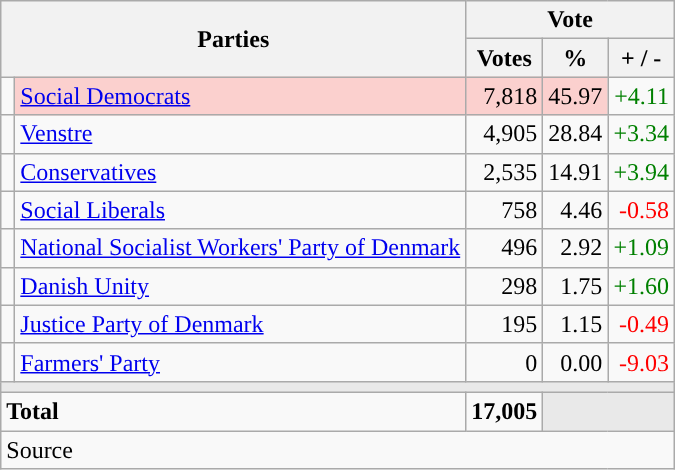<table class="wikitable" style="text-align:right;">
<tr>
<th style="text-align:centre;" rowspan="2" colspan="2" width="225">Parties</th>
<th colspan="3">Vote</th>
</tr>
<tr>
<th width="15">Votes</th>
<th width="15">%</th>
<th width="15">+ / -</th>
</tr>
<tr>
<td width="2" style="color:inherit;background:"></td>
<td bgcolor=#fbd0ce  align="left"><a href='#'>Social Democrats</a></td>
<td bgcolor=#fbd0ce>7,818</td>
<td bgcolor=#fbd0ce>45.97</td>
<td style=color:green;>+4.11</td>
</tr>
<tr>
<td width="2" style="color:inherit;background:"></td>
<td align="left"><a href='#'>Venstre</a></td>
<td>4,905</td>
<td>28.84</td>
<td style=color:green;>+3.34</td>
</tr>
<tr>
<td width="2" style="color:inherit;background:"></td>
<td align="left"><a href='#'>Conservatives</a></td>
<td>2,535</td>
<td>14.91</td>
<td style=color:green;>+3.94</td>
</tr>
<tr>
<td width="2" style="color:inherit;background:"></td>
<td align="left"><a href='#'>Social Liberals</a></td>
<td>758</td>
<td>4.46</td>
<td style=color:red;>-0.58</td>
</tr>
<tr>
<td width="2" style="color:inherit;background:"></td>
<td align="left"><a href='#'>National Socialist Workers' Party of Denmark</a></td>
<td>496</td>
<td>2.92</td>
<td style=color:green;>+1.09</td>
</tr>
<tr>
<td width="2" style="color:inherit;background:"></td>
<td align="left"><a href='#'>Danish Unity</a></td>
<td>298</td>
<td>1.75</td>
<td style=color:green;>+1.60</td>
</tr>
<tr>
<td width="2" style="color:inherit;background:"></td>
<td align="left"><a href='#'>Justice Party of Denmark</a></td>
<td>195</td>
<td>1.15</td>
<td style=color:red;>-0.49</td>
</tr>
<tr>
<td width="2" style="color:inherit;background:"></td>
<td align="left"><a href='#'>Farmers' Party</a></td>
<td>0</td>
<td>0.00</td>
<td style=color:red;>-9.03</td>
</tr>
<tr>
<td colspan="7" bgcolor="#E9E9E9"></td>
</tr>
<tr>
<td align="left" colspan="2"><strong>Total</strong></td>
<td><strong>17,005</strong></td>
<td bgcolor="#E9E9E9" colspan="2"></td>
</tr>
<tr>
<td align="left" colspan="6">Source</td>
</tr>
</table>
